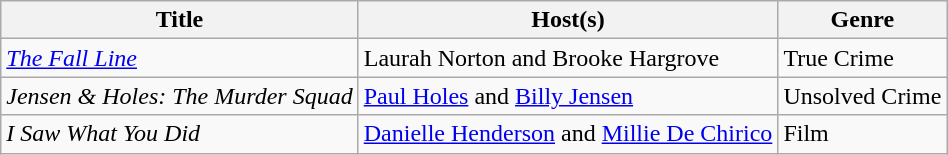<table class="wikitable sortable">
<tr>
<th>Title</th>
<th>Host(s)</th>
<th>Genre</th>
</tr>
<tr>
<td><em><a href='#'>The Fall Line</a></em></td>
<td>Laurah Norton and Brooke Hargrove</td>
<td>True Crime</td>
</tr>
<tr>
<td><em>Jensen & Holes: The Murder Squad</em></td>
<td><a href='#'>Paul Holes</a> and <a href='#'>Billy Jensen</a></td>
<td>Unsolved Crime</td>
</tr>
<tr>
<td><em>I Saw What You Did</em></td>
<td><a href='#'>Danielle Henderson</a> and <a href='#'>Millie De Chirico</a></td>
<td>Film</td>
</tr>
</table>
